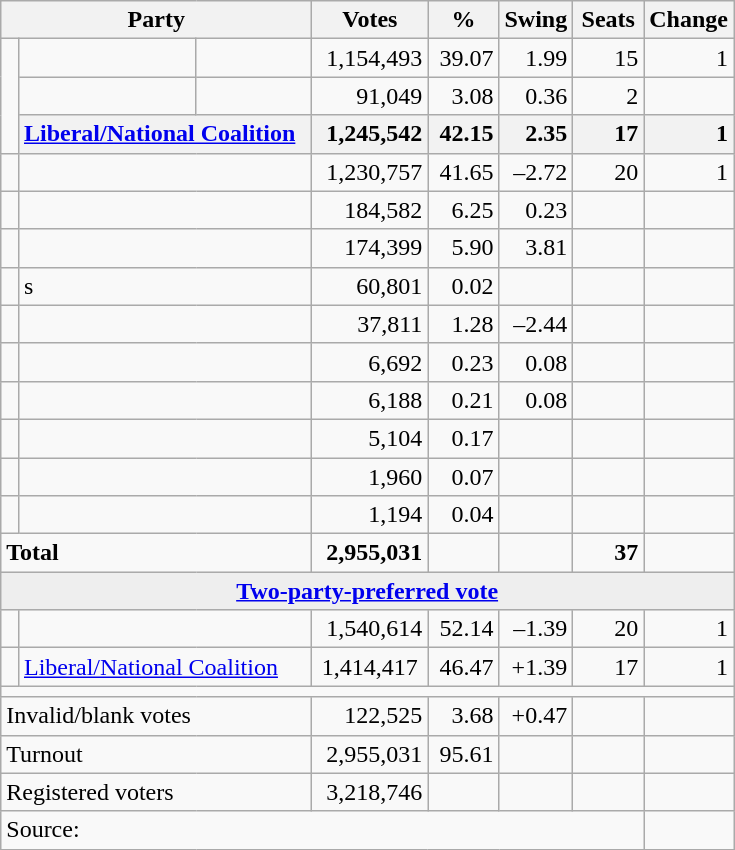<table class="wikitable">
<tr>
<th colspan="3" style="width:200px"><strong>Party</strong></th>
<th style="width:70px; text-align:center;"><strong>Votes</strong></th>
<th style="width:40px; text-align:center;"><strong>%</strong></th>
<th style="width:40px; text-align:center;"><strong>Swing</strong></th>
<th style="width:40px; text-align:center;"><strong>Seats</strong></th>
<th style="width:40px; text-align:center;"><strong>Change</strong></th>
</tr>
<tr>
<td rowspan="3"> </td>
<td> </td>
<td></td>
<td align="right">1,154,493</td>
<td align="right">39.07</td>
<td align="right">1.99</td>
<td align="right">15</td>
<td align="right"> 1</td>
</tr>
<tr>
<td> </td>
<td></td>
<td align="right">91,049</td>
<td align="right">3.08</td>
<td align="right">0.36</td>
<td align="right">2</td>
<td align="right"></td>
</tr>
<tr>
<th colspan="2" style="text-align:left;"><a href='#'>Liberal/National Coalition</a></th>
<th style="text-align:right;">1,245,542</th>
<th style="text-align:right;">42.15</th>
<th style="text-align:right;">2.35</th>
<th style="text-align:right;">17</th>
<th style="text-align:right;"> 1</th>
</tr>
<tr>
<td> </td>
<td colspan="2"></td>
<td align="right">1,230,757</td>
<td align="right">41.65</td>
<td align="right">–2.72</td>
<td align="right">20</td>
<td align="right"> 1</td>
</tr>
<tr>
<td> </td>
<td colspan="2"></td>
<td align="right">184,582</td>
<td align="right">6.25</td>
<td align="right">0.23</td>
<td align="right"></td>
<td align="right"></td>
</tr>
<tr>
<td> </td>
<td colspan="2"></td>
<td align="right">174,399</td>
<td align="right">5.90</td>
<td align="right">3.81</td>
<td align="right"></td>
<td align="right"></td>
</tr>
<tr>
<td> </td>
<td colspan="2">s</td>
<td align="right">60,801</td>
<td align="right">0.02</td>
<td align="right"></td>
<td align="right"></td>
<td align="right"></td>
</tr>
<tr>
<td> </td>
<td colspan="2"></td>
<td align="right">37,811</td>
<td align="right">1.28</td>
<td align="right">–2.44</td>
<td align="right"></td>
<td align="right"></td>
</tr>
<tr>
<td> </td>
<td colspan="2"></td>
<td align="right">6,692</td>
<td align="right">0.23</td>
<td align="right">0.08</td>
<td align="right"></td>
<td align="right"></td>
</tr>
<tr>
<td> </td>
<td colspan="2"></td>
<td align="right">6,188</td>
<td align="right">0.21</td>
<td align="right">0.08</td>
<td align="right"></td>
<td align="right"></td>
</tr>
<tr>
<td> </td>
<td colspan="2"></td>
<td align="right">5,104</td>
<td align="right">0.17</td>
<td align="right"></td>
<td align="right"></td>
<td align="right"></td>
</tr>
<tr>
<td> </td>
<td colspan="2"></td>
<td align="right">1,960</td>
<td align="right">0.07</td>
<td align="right"></td>
<td align="right"></td>
<td align="right"></td>
</tr>
<tr>
<td> </td>
<td colspan="2"></td>
<td align="right">1,194</td>
<td align="right">0.04</td>
<td align="right"></td>
<td align="right"></td>
<td align="right"></td>
</tr>
<tr>
<td colspan="3" align="left"><strong>Total</strong></td>
<td align="right"><strong>2,955,031</strong></td>
<td align="right"></td>
<td align="right"></td>
<td align="right"><strong>37</strong></td>
<td align="right"></td>
</tr>
<tr>
<td colspan="8" style="text-align:center; background:#eee;"><strong><a href='#'>Two-party-preferred vote</a></strong></td>
</tr>
<tr>
<td> </td>
<td colspan="2"></td>
<td align="right">1,540,614</td>
<td align="right">52.14</td>
<td align="right">–1.39</td>
<td align="right">20</td>
<td align="right"> 1</td>
</tr>
<tr>
<td> </td>
<td colspan="2"><a href='#'>Liberal/National Coalition</a></td>
<td align="center">1,414,417</td>
<td align="right">46.47</td>
<td align="right">+1.39</td>
<td align="right">17</td>
<td align="right"> 1</td>
</tr>
<tr>
<td colspan="9"></td>
</tr>
<tr>
<td colspan="3" style="text-align:left;">Invalid/blank votes</td>
<td align="right">122,525</td>
<td align="right">3.68</td>
<td align="right">+0.47</td>
<td></td>
<td></td>
</tr>
<tr>
<td colspan="3" style="text-align:left;">Turnout</td>
<td align="right">2,955,031</td>
<td align="right">95.61</td>
<td align="right"></td>
<td></td>
<td></td>
</tr>
<tr>
<td colspan="3" style="text-align:left;">Registered voters</td>
<td align="right">3,218,746</td>
<td></td>
<td></td>
<td></td>
<td></td>
</tr>
<tr>
<td colspan="7" align="left">Source: </td>
</tr>
</table>
